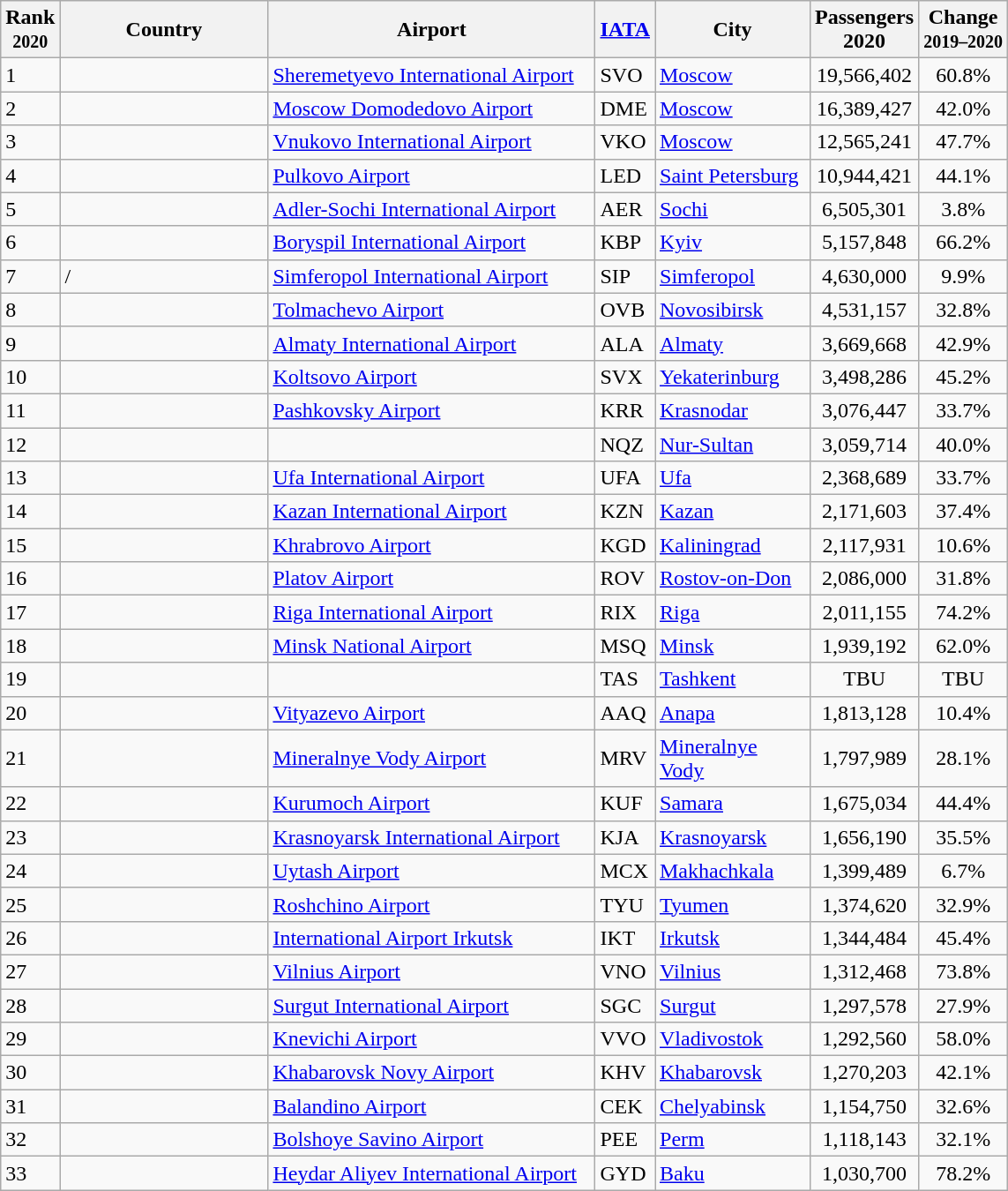<table class="wikitable sortable">
<tr>
<th>Rank<br><small>2020</small></th>
<th style="width:150px;">Country</th>
<th style="width:240px;">Airport</th>
<th><a href='#'>IATA</a></th>
<th style="width:110px;">City</th>
<th>Passengers<br>2020</th>
<th>Change<br><small>2019–2020</small></th>
</tr>
<tr>
<td>1</td>
<td></td>
<td><a href='#'>Sheremetyevo International Airport</a></td>
<td>SVO</td>
<td><a href='#'>Moscow</a></td>
<td align="center">19,566,402</td>
<td align="center">60.8%</td>
</tr>
<tr>
<td>2</td>
<td></td>
<td><a href='#'>Moscow Domodedovo Airport</a></td>
<td>DME</td>
<td><a href='#'>Moscow</a></td>
<td align="center">16,389,427</td>
<td align="center">42.0%</td>
</tr>
<tr>
<td>3</td>
<td></td>
<td><a href='#'>Vnukovo International Airport</a></td>
<td>VKO</td>
<td><a href='#'>Moscow</a></td>
<td align="center">12,565,241</td>
<td align="center">47.7%</td>
</tr>
<tr>
<td>4</td>
<td></td>
<td><a href='#'>Pulkovo Airport</a></td>
<td>LED</td>
<td><a href='#'>Saint Petersburg</a></td>
<td align="center">10,944,421</td>
<td align="center">44.1%</td>
</tr>
<tr>
<td>5</td>
<td></td>
<td><a href='#'>Adler-Sochi International Airport</a></td>
<td>AER</td>
<td><a href='#'>Sochi</a></td>
<td align="center">6,505,301</td>
<td align="center">3.8%</td>
</tr>
<tr>
<td>6</td>
<td></td>
<td><a href='#'>Boryspil International Airport</a></td>
<td>KBP</td>
<td><a href='#'>Kyiv</a></td>
<td align="center">5,157,848</td>
<td align="center">66.2%</td>
</tr>
<tr>
<td>7</td>
<td>/</td>
<td><a href='#'>Simferopol International Airport</a></td>
<td>SIP</td>
<td><a href='#'>Simferopol</a></td>
<td align="center">4,630,000</td>
<td align="center">9.9%</td>
</tr>
<tr>
<td>8</td>
<td></td>
<td><a href='#'>Tolmachevo Airport</a></td>
<td>OVB</td>
<td><a href='#'>Novosibirsk</a></td>
<td align="center">4,531,157</td>
<td align="center">32.8%</td>
</tr>
<tr>
<td>9</td>
<td></td>
<td><a href='#'>Almaty International Airport</a></td>
<td>ALA</td>
<td><a href='#'>Almaty</a></td>
<td align="center">3,669,668</td>
<td align="center">42.9%</td>
</tr>
<tr>
<td>10</td>
<td></td>
<td><a href='#'>Koltsovo Airport</a></td>
<td>SVX</td>
<td><a href='#'>Yekaterinburg</a></td>
<td align="center">3,498,286</td>
<td align="center">45.2%</td>
</tr>
<tr>
<td>11</td>
<td></td>
<td><a href='#'>Pashkovsky Airport</a></td>
<td>KRR</td>
<td><a href='#'>Krasnodar</a></td>
<td align="center">3,076,447</td>
<td align="center">33.7%</td>
</tr>
<tr>
<td>12</td>
<td></td>
<td></td>
<td>NQZ</td>
<td><a href='#'>Nur-Sultan</a></td>
<td align="center">3,059,714</td>
<td align="center">40.0%</td>
</tr>
<tr>
<td>13</td>
<td></td>
<td><a href='#'>Ufa International Airport</a></td>
<td>UFA</td>
<td><a href='#'>Ufa</a></td>
<td align="center">2,368,689</td>
<td align="center">33.7%</td>
</tr>
<tr>
<td>14</td>
<td></td>
<td><a href='#'>Kazan International Airport</a></td>
<td>KZN</td>
<td><a href='#'>Kazan</a></td>
<td align="center">2,171,603</td>
<td align="center">37.4%</td>
</tr>
<tr>
<td>15</td>
<td></td>
<td><a href='#'>Khrabrovo Airport</a></td>
<td>KGD</td>
<td><a href='#'>Kaliningrad</a></td>
<td align="center">2,117,931</td>
<td align="center">10.6%</td>
</tr>
<tr>
<td>16</td>
<td></td>
<td><a href='#'>Platov Airport</a></td>
<td>ROV</td>
<td><a href='#'>Rostov-on-Don</a></td>
<td align="center">2,086,000</td>
<td align="center">31.8%</td>
</tr>
<tr>
<td>17</td>
<td></td>
<td><a href='#'>Riga International Airport</a></td>
<td>RIX</td>
<td><a href='#'>Riga</a></td>
<td align="center">2,011,155</td>
<td align="center">74.2%</td>
</tr>
<tr>
<td>18</td>
<td></td>
<td><a href='#'>Minsk National Airport</a></td>
<td>MSQ</td>
<td><a href='#'>Minsk</a></td>
<td align="center">1,939,192</td>
<td align="center">62.0%</td>
</tr>
<tr>
<td>19</td>
<td></td>
<td></td>
<td>TAS</td>
<td><a href='#'>Tashkent</a></td>
<td align="center">TBU</td>
<td align="center">TBU</td>
</tr>
<tr>
<td>20</td>
<td></td>
<td><a href='#'>Vityazevo Airport</a></td>
<td>AAQ</td>
<td><a href='#'>Anapa</a></td>
<td align="center">1,813,128</td>
<td align="center">10.4%</td>
</tr>
<tr>
<td>21</td>
<td></td>
<td><a href='#'>Mineralnye Vody Airport</a></td>
<td>MRV</td>
<td><a href='#'>Mineralnye Vody</a></td>
<td align="center">1,797,989</td>
<td align="center">28.1%</td>
</tr>
<tr>
<td>22</td>
<td></td>
<td><a href='#'>Kurumoch Airport</a></td>
<td>KUF</td>
<td><a href='#'>Samara</a></td>
<td align="center">1,675,034</td>
<td align="center">44.4%</td>
</tr>
<tr>
<td>23</td>
<td></td>
<td><a href='#'>Krasnoyarsk International Airport</a></td>
<td>KJA</td>
<td><a href='#'>Krasnoyarsk</a></td>
<td align="center">1,656,190</td>
<td align="center">35.5%</td>
</tr>
<tr>
<td>24</td>
<td></td>
<td><a href='#'>Uytash Airport</a></td>
<td>MCX</td>
<td><a href='#'>Makhachkala</a></td>
<td align="center">1,399,489</td>
<td align="center">6.7%</td>
</tr>
<tr>
<td>25</td>
<td></td>
<td><a href='#'>Roshchino Airport</a></td>
<td>TYU</td>
<td><a href='#'>Tyumen</a></td>
<td align="center">1,374,620</td>
<td align="center">32.9%</td>
</tr>
<tr>
<td>26</td>
<td></td>
<td><a href='#'>International Airport Irkutsk</a></td>
<td>IKT</td>
<td><a href='#'>Irkutsk</a></td>
<td align="center">1,344,484</td>
<td align="center">45.4%</td>
</tr>
<tr>
<td>27</td>
<td></td>
<td><a href='#'>Vilnius Airport</a></td>
<td>VNO</td>
<td><a href='#'>Vilnius</a></td>
<td align="center">1,312,468</td>
<td align="center">73.8%</td>
</tr>
<tr>
<td>28</td>
<td></td>
<td><a href='#'>Surgut International Airport</a></td>
<td>SGC</td>
<td><a href='#'>Surgut</a></td>
<td align="center">1,297,578</td>
<td align="center">27.9%</td>
</tr>
<tr>
<td>29</td>
<td></td>
<td><a href='#'>Knevichi Airport</a></td>
<td>VVO</td>
<td><a href='#'>Vladivostok</a></td>
<td align=center>1,292,560</td>
<td align="center">58.0%</td>
</tr>
<tr>
<td>30</td>
<td></td>
<td><a href='#'>Khabarovsk Novy Airport</a></td>
<td>KHV</td>
<td><a href='#'>Khabarovsk</a></td>
<td align="center">1,270,203</td>
<td align="center">42.1%</td>
</tr>
<tr>
<td>31</td>
<td></td>
<td><a href='#'>Balandino Airport</a></td>
<td>CEK</td>
<td><a href='#'>Chelyabinsk</a></td>
<td align="center">1,154,750</td>
<td align="center">32.6%</td>
</tr>
<tr>
<td>32</td>
<td></td>
<td><a href='#'>Bolshoye Savino Airport</a></td>
<td>PEE</td>
<td><a href='#'>Perm</a></td>
<td align="center">1,118,143</td>
<td align="center">32.1%</td>
</tr>
<tr>
<td>33</td>
<td></td>
<td><a href='#'>Heydar Aliyev International Airport</a></td>
<td>GYD</td>
<td><a href='#'>Baku</a></td>
<td align="center">1,030,700</td>
<td align="center">78.2%</td>
</tr>
</table>
